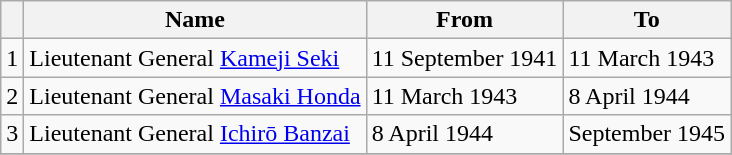<table class=wikitable>
<tr>
<th></th>
<th>Name</th>
<th>From</th>
<th>To</th>
</tr>
<tr>
<td>1</td>
<td>Lieutenant General <a href='#'>Kameji Seki</a></td>
<td>11 September 1941</td>
<td>11 March 1943</td>
</tr>
<tr>
<td>2</td>
<td>Lieutenant General <a href='#'>Masaki Honda</a></td>
<td>11 March 1943</td>
<td>8 April 1944</td>
</tr>
<tr>
<td>3</td>
<td>Lieutenant General <a href='#'>Ichirō Banzai</a></td>
<td>8 April 1944</td>
<td>September 1945</td>
</tr>
<tr>
</tr>
</table>
